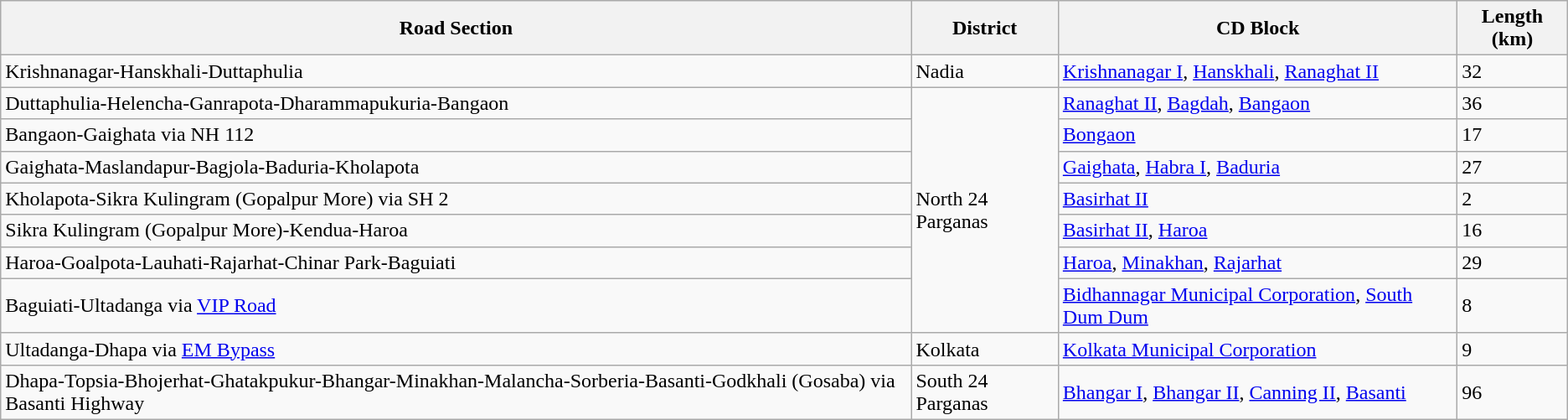<table class="wikitable sortable">
<tr>
<th>Road Section</th>
<th>District</th>
<th>CD Block</th>
<th>Length (km)</th>
</tr>
<tr>
<td>Krishnanagar-Hanskhali-Duttaphulia</td>
<td>Nadia</td>
<td><a href='#'>Krishnanagar I</a>, <a href='#'>Hanskhali</a>, <a href='#'>Ranaghat II</a></td>
<td>32</td>
</tr>
<tr>
<td>Duttaphulia-Helencha-Ganrapota-Dharammapukuria-Bangaon</td>
<td rowspan=7>North 24 Parganas</td>
<td><a href='#'>Ranaghat II</a>, <a href='#'>Bagdah</a>, <a href='#'>Bangaon</a></td>
<td>36</td>
</tr>
<tr>
<td>Bangaon-Gaighata via NH 112</td>
<td><a href='#'>Bongaon</a></td>
<td>17</td>
</tr>
<tr>
<td>Gaighata-Maslandapur-Bagjola-Baduria-Kholapota</td>
<td><a href='#'>Gaighata</a>, <a href='#'>Habra I</a>, <a href='#'>Baduria</a></td>
<td>27</td>
</tr>
<tr>
<td>Kholapota-Sikra Kulingram (Gopalpur More) via SH 2</td>
<td><a href='#'>Basirhat II</a></td>
<td>2</td>
</tr>
<tr>
<td>Sikra Kulingram (Gopalpur More)-Kendua-Haroa</td>
<td><a href='#'>Basirhat II</a>, <a href='#'>Haroa</a></td>
<td>16</td>
</tr>
<tr>
<td>Haroa-Goalpota-Lauhati-Rajarhat-Chinar Park-Baguiati</td>
<td><a href='#'>Haroa</a>, <a href='#'>Minakhan</a>, <a href='#'>Rajarhat</a></td>
<td>29</td>
</tr>
<tr>
<td>Baguiati-Ultadanga via <a href='#'>VIP Road</a></td>
<td><a href='#'>Bidhannagar Municipal Corporation</a>, <a href='#'>South Dum Dum</a></td>
<td>8</td>
</tr>
<tr>
<td>Ultadanga-Dhapa via <a href='#'>EM Bypass</a></td>
<td>Kolkata</td>
<td><a href='#'>Kolkata Municipal Corporation</a></td>
<td>9</td>
</tr>
<tr>
<td>Dhapa-Topsia-Bhojerhat-Ghatakpukur-Bhangar-Minakhan-Malancha-Sorberia-Basanti-Godkhali (Gosaba) via Basanti Highway</td>
<td>South 24 Parganas</td>
<td><a href='#'>Bhangar I</a>, <a href='#'>Bhangar II</a>, <a href='#'>Canning II</a>, <a href='#'>Basanti</a></td>
<td>96</td>
</tr>
</table>
